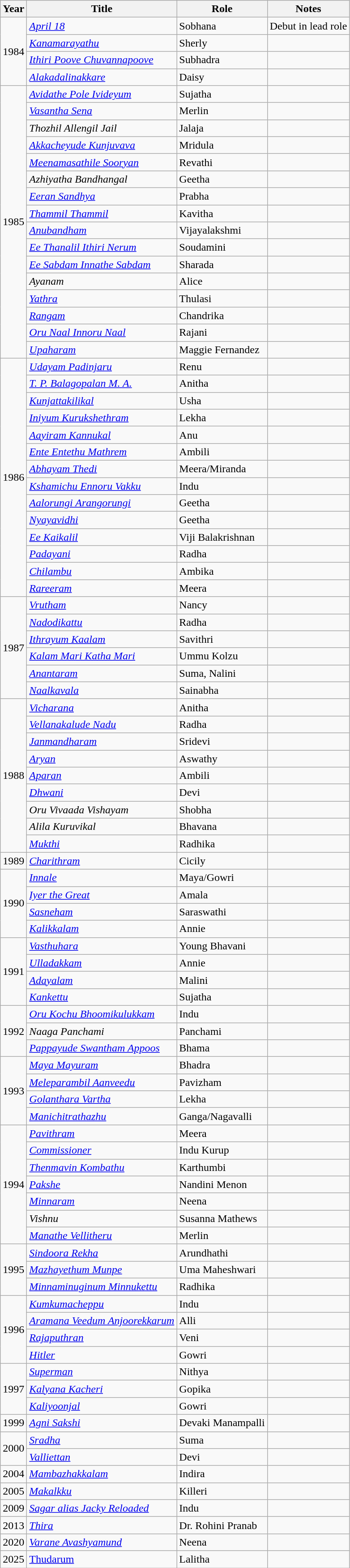<table class="wikitable sortable">
<tr>
<th scope="col">Year</th>
<th scope="col">Title</th>
<th scope="col">Role</th>
<th class="unsortable" scope="col">Notes</th>
</tr>
<tr>
<td rowspan=4>1984</td>
<td><em><a href='#'>April 18</a></em></td>
<td>Sobhana</td>
<td>Debut in lead role</td>
</tr>
<tr>
<td><em><a href='#'>Kanamarayathu</a></em></td>
<td>Sherly</td>
<td></td>
</tr>
<tr>
<td><em><a href='#'>Ithiri Poove Chuvannapoove</a></em></td>
<td>Subhadra</td>
<td></td>
</tr>
<tr>
<td><em><a href='#'>Alakadalinakkare</a></em></td>
<td>Daisy</td>
<td></td>
</tr>
<tr>
<td rowspan=16>1985</td>
<td><em><a href='#'>Avidathe Pole Ivideyum</a></em></td>
<td>Sujatha</td>
<td></td>
</tr>
<tr>
<td><em><a href='#'>Vasantha Sena</a></em></td>
<td>Merlin</td>
<td></td>
</tr>
<tr>
<td><em>Thozhil Allengil Jail</em></td>
<td>Jalaja</td>
<td></td>
</tr>
<tr>
<td><em><a href='#'>Akkacheyude Kunjuvava</a></em></td>
<td>Mridula</td>
<td></td>
</tr>
<tr>
<td><em><a href='#'>Meenamasathile Sooryan</a></em></td>
<td>Revathi</td>
<td></td>
</tr>
<tr>
<td><em>Azhiyatha Bandhangal</em></td>
<td>Geetha</td>
<td></td>
</tr>
<tr>
<td><em><a href='#'>Eeran Sandhya</a></em></td>
<td>Prabha</td>
<td></td>
</tr>
<tr>
<td><em><a href='#'>Thammil Thammil</a></em></td>
<td>Kavitha</td>
<td></td>
</tr>
<tr>
<td><em><a href='#'>Anubandham</a></em></td>
<td>Vijayalakshmi</td>
<td></td>
</tr>
<tr>
<td><em><a href='#'>Ee Thanalil Ithiri Nerum</a></em></td>
<td>Soudamini</td>
<td></td>
</tr>
<tr>
<td><em><a href='#'>Ee Sabdam Innathe Sabdam</a></em></td>
<td>Sharada</td>
<td></td>
</tr>
<tr>
<td><em>Ayanam</em></td>
<td>Alice</td>
<td></td>
</tr>
<tr>
<td><em><a href='#'>Yathra</a></em></td>
<td>Thulasi</td>
<td></td>
</tr>
<tr>
<td><em><a href='#'>Rangam</a></em></td>
<td>Chandrika</td>
<td></td>
</tr>
<tr>
<td><em><a href='#'>Oru Naal Innoru Naal</a></em></td>
<td>Rajani</td>
<td></td>
</tr>
<tr>
<td><em><a href='#'>Upaharam</a></em></td>
<td>Maggie Fernandez</td>
<td></td>
</tr>
<tr>
<td rowspan=14>1986</td>
<td><em><a href='#'>Udayam Padinjaru</a></em></td>
<td>Renu</td>
<td></td>
</tr>
<tr>
<td><em><a href='#'>T. P. Balagopalan M. A.</a></em></td>
<td>Anitha</td>
<td></td>
</tr>
<tr>
<td><em><a href='#'>Kunjattakilikal</a></em></td>
<td>Usha</td>
<td></td>
</tr>
<tr>
<td><em><a href='#'>Iniyum Kurukshethram</a></em></td>
<td>Lekha</td>
<td></td>
</tr>
<tr>
<td><em><a href='#'>Aayiram Kannukal</a></em></td>
<td>Anu</td>
<td></td>
</tr>
<tr>
<td><em><a href='#'>Ente Entethu Mathrem</a></em></td>
<td>Ambili</td>
<td></td>
</tr>
<tr>
<td><em><a href='#'>Abhayam Thedi</a></em></td>
<td>Meera/Miranda</td>
<td></td>
</tr>
<tr>
<td><em><a href='#'>Kshamichu Ennoru Vakku</a></em></td>
<td>Indu</td>
<td></td>
</tr>
<tr>
<td><em><a href='#'>Aalorungi Arangorungi</a></em></td>
<td>Geetha</td>
<td></td>
</tr>
<tr>
<td><em><a href='#'>Nyayavidhi</a></em></td>
<td>Geetha</td>
<td></td>
</tr>
<tr>
<td><em><a href='#'>Ee Kaikalil</a></em></td>
<td>Viji Balakrishnan</td>
<td></td>
</tr>
<tr>
<td><em><a href='#'>Padayani</a></em></td>
<td>Radha</td>
<td></td>
</tr>
<tr>
<td><em><a href='#'>Chilambu</a></em></td>
<td>Ambika</td>
<td></td>
</tr>
<tr>
<td><em><a href='#'>Rareeram</a></em></td>
<td>Meera</td>
<td></td>
</tr>
<tr>
<td rowspan=6>1987</td>
<td><em><a href='#'>Vrutham</a></em></td>
<td>Nancy</td>
<td></td>
</tr>
<tr>
<td><em><a href='#'>Nadodikattu</a></em></td>
<td>Radha</td>
<td></td>
</tr>
<tr>
<td><em><a href='#'>Ithrayum Kaalam</a></em></td>
<td>Savithri</td>
<td></td>
</tr>
<tr>
<td><em><a href='#'>Kalam Mari Katha Mari</a></em></td>
<td>Ummu Kolzu</td>
<td></td>
</tr>
<tr>
<td><em><a href='#'>Anantaram</a></em></td>
<td>Suma, Nalini</td>
<td></td>
</tr>
<tr>
<td><em><a href='#'>Naalkavala</a></em></td>
<td>Sainabha</td>
<td></td>
</tr>
<tr>
<td rowspan=9>1988</td>
<td><em><a href='#'>Vicharana</a></em></td>
<td>Anitha</td>
<td></td>
</tr>
<tr>
<td><em><a href='#'>Vellanakalude Nadu</a></em></td>
<td>Radha</td>
<td></td>
</tr>
<tr>
<td><em><a href='#'>Janmandharam</a></em></td>
<td>Sridevi</td>
<td></td>
</tr>
<tr>
<td><em><a href='#'>Aryan</a></em></td>
<td>Aswathy</td>
<td></td>
</tr>
<tr>
<td><em><a href='#'>Aparan</a></em></td>
<td>Ambili</td>
<td></td>
</tr>
<tr>
<td><em><a href='#'>Dhwani</a></em></td>
<td>Devi</td>
<td></td>
</tr>
<tr>
<td><em>Oru Vivaada Vishayam</em></td>
<td>Shobha</td>
<td></td>
</tr>
<tr>
<td><em>Alila Kuruvikal</em></td>
<td>Bhavana</td>
<td></td>
</tr>
<tr>
<td><em><a href='#'>Mukthi</a></em></td>
<td>Radhika</td>
<td></td>
</tr>
<tr>
<td>1989</td>
<td><em><a href='#'>Charithram</a></em></td>
<td>Cicily</td>
<td></td>
</tr>
<tr>
<td rowspan=4>1990</td>
<td><em><a href='#'>Innale</a></em></td>
<td>Maya/Gowri</td>
<td></td>
</tr>
<tr>
<td><em><a href='#'>Iyer the Great</a></em></td>
<td>Amala</td>
<td></td>
</tr>
<tr>
<td><em><a href='#'>Sasneham</a></em></td>
<td>Saraswathi</td>
<td></td>
</tr>
<tr>
<td><em><a href='#'>Kalikkalam</a></em></td>
<td>Annie</td>
<td></td>
</tr>
<tr>
<td rowspan=4>1991</td>
<td><em><a href='#'>Vasthuhara</a></em></td>
<td>Young Bhavani</td>
<td></td>
</tr>
<tr>
<td><em><a href='#'>Ulladakkam</a></em></td>
<td>Annie</td>
<td></td>
</tr>
<tr>
<td><em><a href='#'>Adayalam</a></em></td>
<td>Malini</td>
<td></td>
</tr>
<tr>
<td><em><a href='#'>Kankettu</a></em></td>
<td>Sujatha</td>
<td></td>
</tr>
<tr>
<td rowspan=3>1992</td>
<td><em><a href='#'>Oru Kochu Bhoomikulukkam</a></em></td>
<td>Indu</td>
<td></td>
</tr>
<tr>
<td><em> Naaga Panchami</em></td>
<td>Panchami</td>
<td></td>
</tr>
<tr>
<td><em><a href='#'>Pappayude Swantham Appoos</a></em></td>
<td>Bhama</td>
<td></td>
</tr>
<tr>
<td rowspan=4>1993</td>
<td><em><a href='#'>Maya Mayuram</a></em></td>
<td>Bhadra</td>
<td></td>
</tr>
<tr>
<td><em><a href='#'>Meleparambil Aanveedu</a></em></td>
<td>Pavizham</td>
<td></td>
</tr>
<tr>
<td><em><a href='#'>Golanthara Vartha</a></em></td>
<td>Lekha</td>
<td></td>
</tr>
<tr>
<td><em><a href='#'>Manichitrathazhu</a></em></td>
<td>Ganga/Nagavalli</td>
<td></td>
</tr>
<tr>
<td rowspan=7>1994</td>
<td><em><a href='#'>Pavithram</a></em></td>
<td>Meera</td>
<td></td>
</tr>
<tr>
<td><em><a href='#'>Commissioner</a></em></td>
<td>Indu Kurup</td>
<td></td>
</tr>
<tr>
<td><em><a href='#'>Thenmavin Kombathu</a></em></td>
<td>Karthumbi</td>
<td></td>
</tr>
<tr>
<td><em><a href='#'>Pakshe</a></em></td>
<td>Nandini Menon</td>
<td></td>
</tr>
<tr>
<td><em><a href='#'>Minnaram</a></em></td>
<td>Neena</td>
<td></td>
</tr>
<tr>
<td><em>Vishnu</em></td>
<td>Susanna Mathews</td>
<td></td>
</tr>
<tr>
<td><em><a href='#'>Manathe Vellitheru</a></em></td>
<td>Merlin</td>
<td></td>
</tr>
<tr>
<td rowspan=3>1995</td>
<td><em><a href='#'>Sindoora Rekha</a></em></td>
<td>Arundhathi</td>
<td></td>
</tr>
<tr>
<td><em><a href='#'>Mazhayethum Munpe</a></em></td>
<td>Uma Maheshwari</td>
<td></td>
</tr>
<tr>
<td><em><a href='#'>Minnaminuginum Minnukettu</a></em></td>
<td>Radhika</td>
<td></td>
</tr>
<tr>
<td rowspan=4>1996</td>
<td><em><a href='#'>Kumkumacheppu</a></em></td>
<td>Indu</td>
<td></td>
</tr>
<tr>
<td><em><a href='#'>Aramana Veedum Anjoorekkarum</a></em></td>
<td>Alli</td>
<td></td>
</tr>
<tr>
<td><em><a href='#'>Rajaputhran</a></em></td>
<td>Veni</td>
<td></td>
</tr>
<tr>
<td><em><a href='#'>Hitler</a></em></td>
<td>Gowri</td>
<td></td>
</tr>
<tr>
<td rowspan=3>1997</td>
<td><em><a href='#'>Superman</a></em></td>
<td>Nithya</td>
<td></td>
</tr>
<tr>
<td><em><a href='#'>Kalyana Kacheri</a></em></td>
<td>Gopika</td>
<td></td>
</tr>
<tr>
<td><em><a href='#'>Kaliyoonjal</a></em></td>
<td>Gowri</td>
<td></td>
</tr>
<tr>
<td>1999</td>
<td><em><a href='#'>Agni Sakshi</a></em></td>
<td>Devaki Manampalli</td>
<td></td>
</tr>
<tr>
<td rowspan=2>2000</td>
<td><em><a href='#'>Sradha</a></em></td>
<td>Suma</td>
<td></td>
</tr>
<tr>
<td><em><a href='#'>Valliettan</a></em></td>
<td>Devi</td>
<td></td>
</tr>
<tr>
<td>2004</td>
<td><em><a href='#'>Mambazhakkalam</a></em></td>
<td>Indira</td>
<td></td>
</tr>
<tr>
<td>2005</td>
<td><em><a href='#'>Makalkku</a></em></td>
<td>Killeri</td>
<td></td>
</tr>
<tr>
<td>2009</td>
<td><em><a href='#'>Sagar alias Jacky Reloaded</a></em></td>
<td>Indu</td>
<td></td>
</tr>
<tr>
<td>2013</td>
<td><em><a href='#'>Thira</a></em></td>
<td>Dr. Rohini Pranab</td>
<td></td>
</tr>
<tr>
<td>2020</td>
<td><em><a href='#'>Varane Avashyamund</a></em></td>
<td>Neena</td>
<td></td>
</tr>
<tr>
<td>2025</td>
<td><a href='#'>Thudarum</a></td>
<td>Lalitha</td>
<td><br></td>
</tr>
</table>
